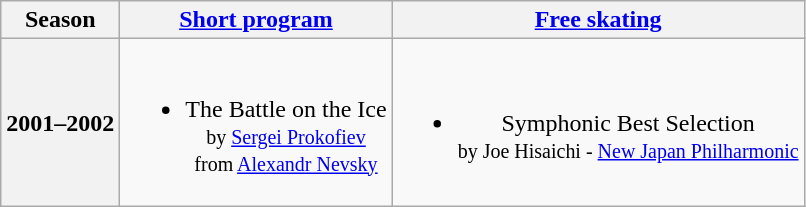<table class=wikitable style=text-align:center>
<tr>
<th>Season</th>
<th><a href='#'>Short program</a></th>
<th><a href='#'>Free skating</a></th>
</tr>
<tr>
<th>2001–2002</th>
<td><br><ul><li>The Battle on the Ice <br><small> by <a href='#'>Sergei Prokofiev</a><br> from <a href='#'>Alexandr Nevsky</a> </small></li></ul></td>
<td><br><ul><li>Symphonic Best Selection <br><small> by Joe Hisaichi - <a href='#'>New Japan Philharmonic</a> </small></li></ul></td>
</tr>
</table>
